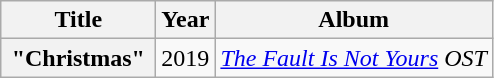<table class="wikitable plainrowheaders" style="text-align:center" border="1">
<tr>
<th scope="col" style="width:6em">Title</th>
<th scope="col">Year</th>
<th scope="col">Album</th>
</tr>
<tr>
<th scope="row">"Christmas" </th>
<td>2019</td>
<td><em><a href='#'>The Fault Is Not Yours</a> OST</em></td>
</tr>
</table>
